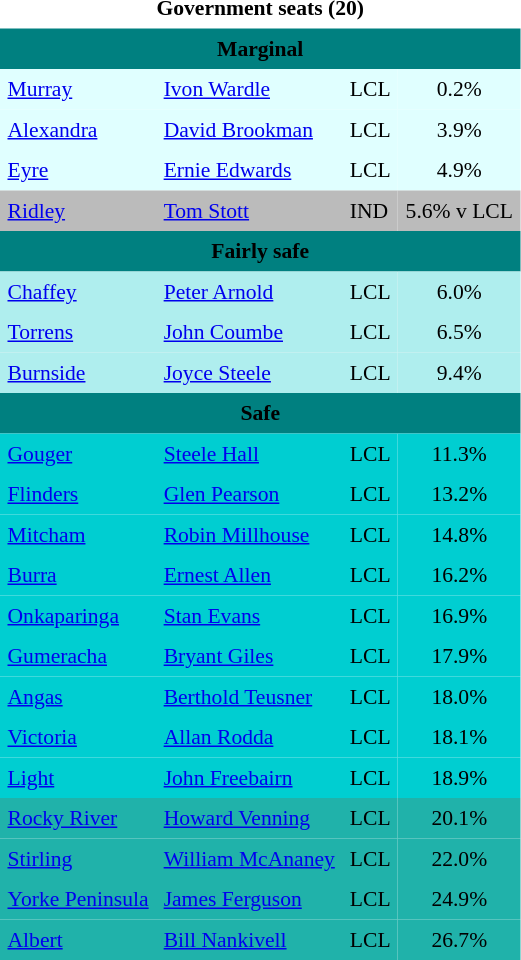<table class="toccolours" cellpadding="5" cellspacing="0" style="float:left; margin-right:.5em; margin-top:.4em; font-size:90%;">
<tr>
<td COLSPAN=4 align="center"><strong>Government seats (20)</strong></td>
</tr>
<tr>
<td COLSPAN=4 align="center" bgcolor="Teal"><span><strong>Marginal</strong></span></td>
</tr>
<tr>
<td align="left" bgcolor="E0FFFF"><a href='#'>Murray</a></td>
<td align="left" bgcolor="E0FFFF"><a href='#'>Ivon Wardle</a></td>
<td align="left" bgcolor="E0FFFF">LCL</td>
<td align="center" bgcolor="E0FFFF">0.2%</td>
</tr>
<tr>
<td align="left" bgcolor="E0FFFF"><a href='#'>Alexandra</a></td>
<td align="left" bgcolor="E0FFFF"><a href='#'>David Brookman</a></td>
<td align="left" bgcolor="E0FFFF">LCL</td>
<td align="center" bgcolor="E0FFFF">3.9%</td>
</tr>
<tr>
<td align="left" bgcolor="E0FFFF"><a href='#'>Eyre</a></td>
<td align="left" bgcolor="E0FFFF"><a href='#'>Ernie Edwards</a></td>
<td align="left" bgcolor="E0FFFF">LCL</td>
<td align="center" bgcolor="E0FFFF">4.9%</td>
</tr>
<tr>
<td align="left" bgcolor="BBBBBB"><a href='#'>Ridley</a></td>
<td align="left" bgcolor="BBBBBB"><a href='#'>Tom Stott</a></td>
<td align="left" bgcolor="BBBBBB">IND</td>
<td align="center" bgcolor="BBBBBB">5.6% v LCL</td>
</tr>
<tr>
<td COLSPAN=4 align="center" bgcolor="Teal"><span><strong>Fairly safe</strong></span></td>
</tr>
<tr>
<td align="left" bgcolor="AFEEEE"><a href='#'>Chaffey</a></td>
<td align="left" bgcolor="AFEEEE"><a href='#'>Peter Arnold</a></td>
<td align="left" bgcolor="AFEEEE">LCL</td>
<td align="center" bgcolor="AFEEEE">6.0%</td>
</tr>
<tr>
<td align="left" bgcolor="AFEEEE"><a href='#'>Torrens</a></td>
<td align="left" bgcolor="AFEEEE"><a href='#'>John Coumbe</a></td>
<td align="left" bgcolor="AFEEEE">LCL</td>
<td align="center" bgcolor="AFEEEE">6.5%</td>
</tr>
<tr>
<td align="left" bgcolor="AFEEEE"><a href='#'>Burnside</a></td>
<td align="left" bgcolor="AFEEEE"><a href='#'>Joyce Steele</a></td>
<td align="left" bgcolor="AFEEEE">LCL</td>
<td align="center" bgcolor="AFEEEE">9.4%</td>
</tr>
<tr>
<td COLSPAN=4 align="center" bgcolor="Teal"><span><strong>Safe</strong></span></td>
</tr>
<tr>
<td align="left" bgcolor="00CED1"><a href='#'>Gouger</a></td>
<td align="left" bgcolor="00CED1"><a href='#'>Steele Hall</a></td>
<td align="left" bgcolor="00CED1">LCL</td>
<td align="center" bgcolor="00CED1">11.3%</td>
</tr>
<tr>
<td align="left" bgcolor="00CED1"><a href='#'>Flinders</a></td>
<td align="left" bgcolor="00CED1"><a href='#'>Glen Pearson</a></td>
<td align="left" bgcolor="00CED1">LCL</td>
<td align="center" bgcolor="00CED1">13.2%</td>
</tr>
<tr>
<td align="left" bgcolor="00CED1"><a href='#'>Mitcham</a></td>
<td align="left" bgcolor="00CED1"><a href='#'>Robin Millhouse</a></td>
<td align="left" bgcolor="00CED1">LCL</td>
<td align="center" bgcolor="00CED1">14.8%</td>
</tr>
<tr>
<td align="left" bgcolor="00CED1"><a href='#'>Burra</a></td>
<td align="left" bgcolor="00CED1"><a href='#'>Ernest Allen</a></td>
<td align="left" bgcolor="00CED1">LCL</td>
<td align="center" bgcolor="00CED1">16.2%</td>
</tr>
<tr>
<td align="left" bgcolor="00CED1"><a href='#'>Onkaparinga</a></td>
<td align="left" bgcolor="00CED1"><a href='#'>Stan Evans</a></td>
<td align="left" bgcolor="00CED1">LCL</td>
<td align="center" bgcolor="00CED1">16.9%</td>
</tr>
<tr>
<td align="left" bgcolor="00CED1"><a href='#'>Gumeracha</a></td>
<td align="left" bgcolor="00CED1"><a href='#'>Bryant Giles</a></td>
<td align="left" bgcolor="00CED1">LCL</td>
<td align="center" bgcolor="00CED1">17.9%</td>
</tr>
<tr>
<td align="left" bgcolor="00CED1"><a href='#'>Angas</a></td>
<td align="left" bgcolor="00CED1"><a href='#'>Berthold Teusner</a></td>
<td align="left" bgcolor="00CED1">LCL</td>
<td align="center" bgcolor="00CED1">18.0%</td>
</tr>
<tr>
<td align="left" bgcolor="00CED1"><a href='#'>Victoria</a></td>
<td align="left" bgcolor="00CED1"><a href='#'>Allan Rodda</a></td>
<td align="left" bgcolor="00CED1">LCL</td>
<td align="center" bgcolor="00CED1">18.1%</td>
</tr>
<tr>
<td align="left" bgcolor="00CED1"><a href='#'>Light</a></td>
<td align="left" bgcolor="00CED1"><a href='#'>John Freebairn</a></td>
<td align="left" bgcolor="00CED1">LCL</td>
<td align="center" bgcolor="00CED1">18.9%</td>
</tr>
<tr>
<td align="left" bgcolor="20B2AA"><a href='#'>Rocky River</a></td>
<td align="left" bgcolor="20B2AA"><a href='#'>Howard Venning</a></td>
<td align="left" bgcolor="20B2AA">LCL</td>
<td align="center" bgcolor="20B2AA">20.1%</td>
</tr>
<tr>
<td align="left" bgcolor="20B2AA"><a href='#'>Stirling</a></td>
<td align="left" bgcolor="20B2AA"><a href='#'>William McAnaney</a></td>
<td align="left" bgcolor="20B2AA">LCL</td>
<td align="center" bgcolor="20B2AA">22.0%</td>
</tr>
<tr>
<td align="left" bgcolor="20B2AA"><a href='#'>Yorke Peninsula</a></td>
<td align="left" bgcolor="20B2AA"><a href='#'>James Ferguson</a></td>
<td align="left" bgcolor="20B2AA">LCL</td>
<td align="center" bgcolor="20B2AA">24.9%</td>
</tr>
<tr>
<td align="left" bgcolor="20B2AA"><a href='#'>Albert</a></td>
<td align="left" bgcolor="20B2AA"><a href='#'>Bill Nankivell</a></td>
<td align="left" bgcolor="20B2AA">LCL</td>
<td align="center" bgcolor="20B2AA">26.7%</td>
</tr>
<tr>
</tr>
</table>
